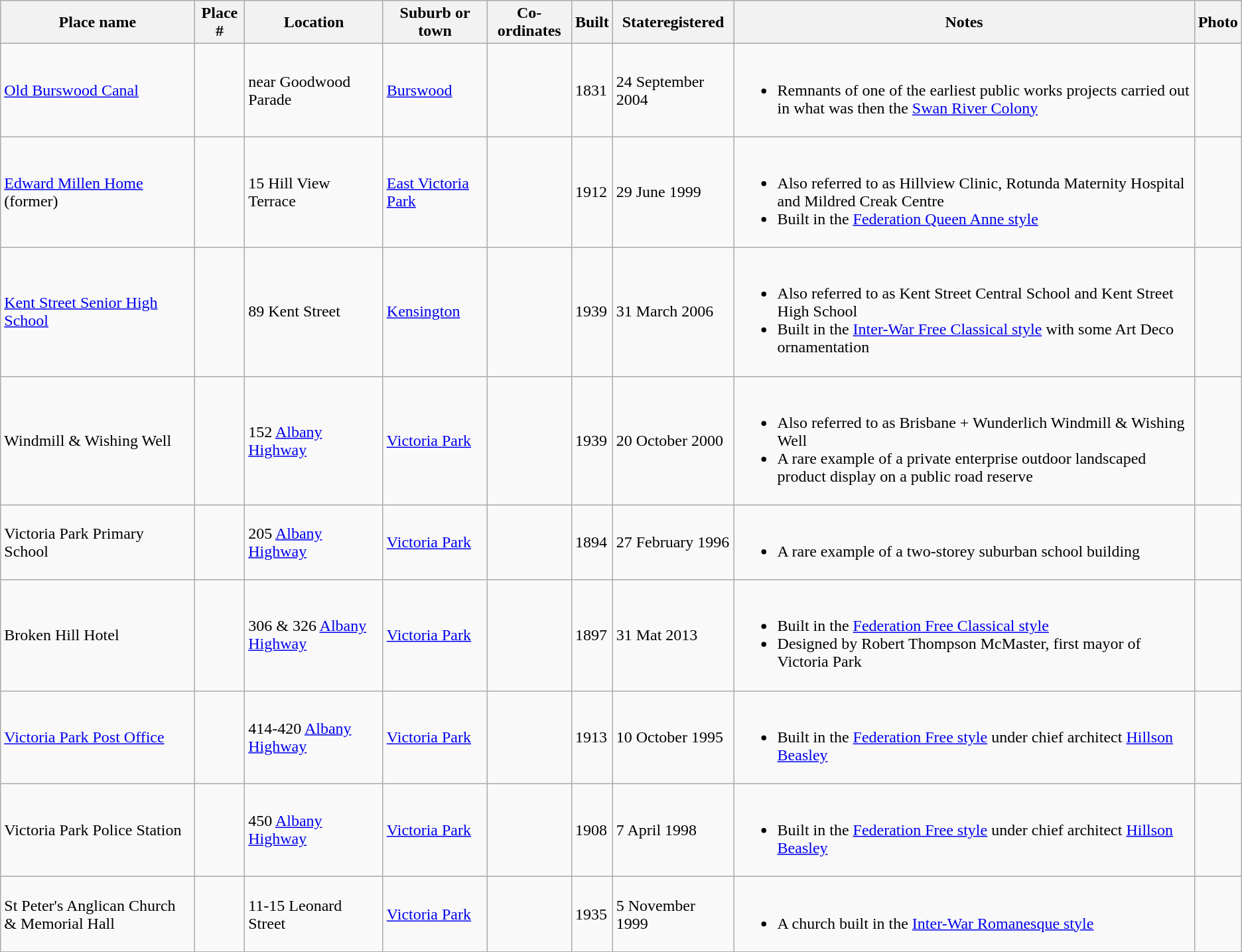<table class="wikitable sortable">
<tr>
<th>Place name</th>
<th>Place #</th>
<th>Location</th>
<th>Suburb or town</th>
<th>Co-ordinates</th>
<th>Built</th>
<th>Stateregistered</th>
<th class="unsortable">Notes</th>
<th class="unsortable">Photo</th>
</tr>
<tr>
<td><a href='#'>Old Burswood Canal</a></td>
<td></td>
<td>near Goodwood Parade</td>
<td><a href='#'>Burswood</a></td>
<td></td>
<td>1831</td>
<td>24 September 2004</td>
<td><br><ul><li>Remnants of one of the earliest public works projects carried out in what was then the <a href='#'>Swan River Colony</a></li></ul></td>
<td></td>
</tr>
<tr>
<td><a href='#'>Edward Millen Home</a> (former)</td>
<td></td>
<td>15 Hill View Terrace</td>
<td><a href='#'>East Victoria Park</a></td>
<td></td>
<td>1912</td>
<td>29 June 1999</td>
<td><br><ul><li>Also referred to as Hillview Clinic, Rotunda Maternity Hospital and Mildred Creak Centre</li><li>Built in the <a href='#'>Federation Queen Anne style</a></li></ul></td>
<td></td>
</tr>
<tr>
<td><a href='#'>Kent Street Senior High School</a></td>
<td></td>
<td>89 Kent Street</td>
<td><a href='#'>Kensington</a></td>
<td></td>
<td>1939</td>
<td>31 March 2006</td>
<td><br><ul><li>Also referred to as Kent Street Central School and Kent Street High School</li><li>Built in the <a href='#'>Inter-War Free Classical style</a> with some Art Deco ornamentation</li></ul></td>
<td></td>
</tr>
<tr>
<td>Windmill & Wishing Well</td>
<td></td>
<td>152 <a href='#'>Albany Highway</a></td>
<td><a href='#'>Victoria Park</a></td>
<td></td>
<td>1939</td>
<td>20 October 2000</td>
<td><br><ul><li>Also referred to as Brisbane + Wunderlich Windmill & Wishing Well</li><li>A rare example of a private enterprise outdoor landscaped product display on a public road reserve</li></ul></td>
<td></td>
</tr>
<tr>
<td>Victoria Park Primary School</td>
<td></td>
<td>205 <a href='#'>Albany Highway</a></td>
<td><a href='#'>Victoria Park</a></td>
<td></td>
<td>1894</td>
<td>27 February 1996</td>
<td><br><ul><li>A rare example of a two-storey suburban school building</li></ul></td>
<td></td>
</tr>
<tr>
<td>Broken Hill Hotel</td>
<td></td>
<td>306 & 326 <a href='#'>Albany Highway</a></td>
<td><a href='#'>Victoria Park</a></td>
<td></td>
<td>1897</td>
<td>31 Mat 2013</td>
<td><br><ul><li>Built in the <a href='#'>Federation Free Classical style</a></li><li>Designed by Robert Thompson McMaster, first mayor of Victoria Park</li></ul></td>
<td></td>
</tr>
<tr>
<td><a href='#'>Victoria Park Post Office</a></td>
<td></td>
<td>414-420 <a href='#'>Albany Highway</a></td>
<td><a href='#'>Victoria Park</a></td>
<td></td>
<td>1913</td>
<td>10 October 1995</td>
<td><br><ul><li>Built in the <a href='#'>Federation Free style</a> under chief architect <a href='#'>Hillson Beasley</a></li></ul></td>
<td></td>
</tr>
<tr>
<td>Victoria Park Police Station</td>
<td></td>
<td>450 <a href='#'>Albany Highway</a></td>
<td><a href='#'>Victoria Park</a></td>
<td></td>
<td>1908</td>
<td>7 April 1998</td>
<td><br><ul><li>Built in the <a href='#'>Federation Free style</a> under chief architect <a href='#'>Hillson Beasley</a></li></ul></td>
<td></td>
</tr>
<tr>
<td>St Peter's Anglican Church & Memorial Hall</td>
<td></td>
<td>11-15 Leonard Street</td>
<td><a href='#'>Victoria Park</a></td>
<td></td>
<td>1935</td>
<td>5 November 1999</td>
<td><br><ul><li>A church built in the <a href='#'>Inter-War Romanesque style</a></li></ul></td>
<td></td>
</tr>
</table>
